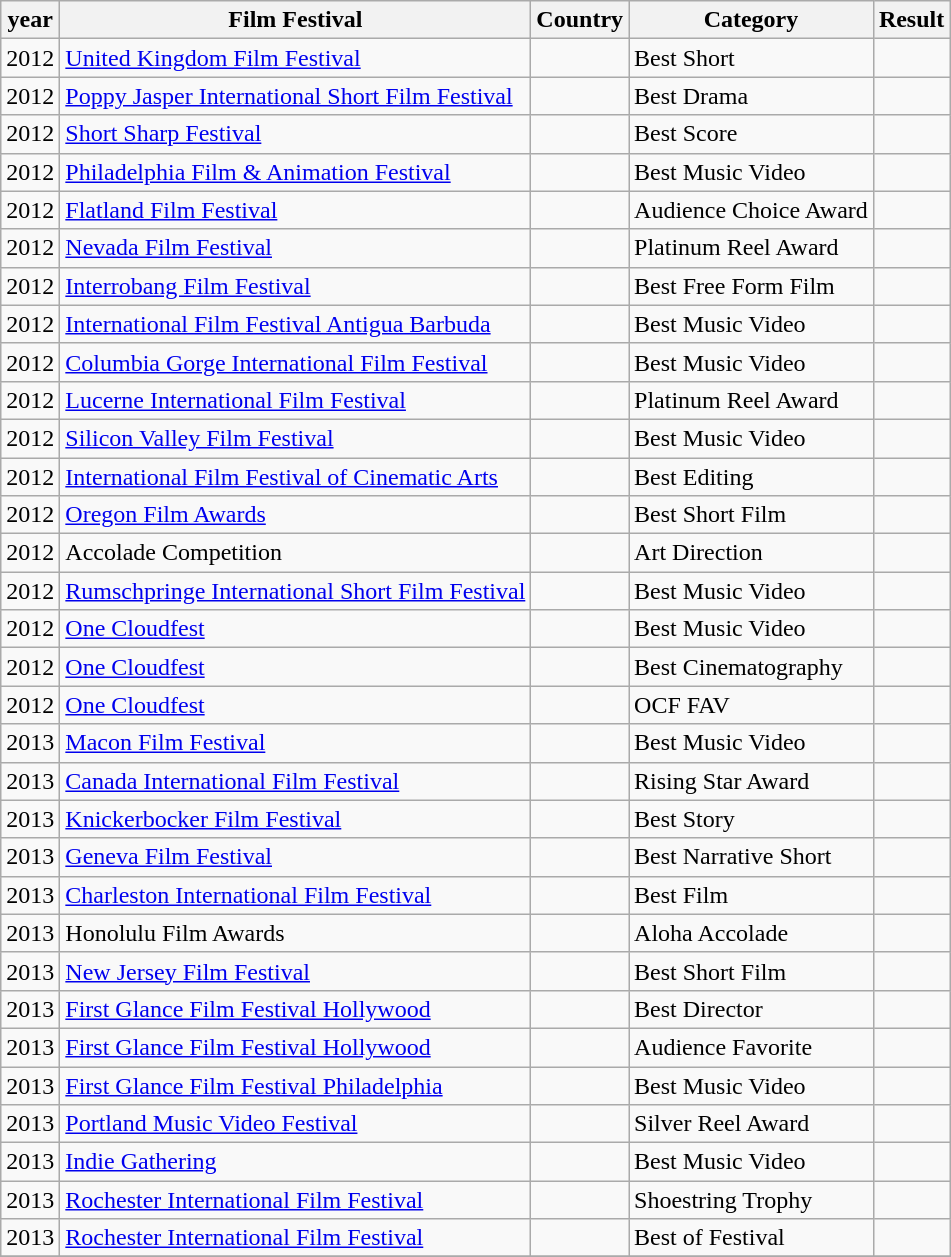<table class="wikitable">
<tr>
<th>year</th>
<th>Film Festival</th>
<th>Country</th>
<th>Category</th>
<th>Result</th>
</tr>
<tr>
<td>2012</td>
<td><a href='#'>United Kingdom Film Festival</a></td>
<td></td>
<td>Best Short</td>
<td></td>
</tr>
<tr>
<td>2012</td>
<td><a href='#'>Poppy Jasper International Short Film Festival</a></td>
<td></td>
<td>Best Drama</td>
<td></td>
</tr>
<tr>
<td>2012</td>
<td><a href='#'>Short Sharp Festival</a></td>
<td></td>
<td>Best Score</td>
<td></td>
</tr>
<tr>
<td>2012</td>
<td><a href='#'>Philadelphia Film & Animation Festival</a></td>
<td></td>
<td>Best Music Video</td>
<td></td>
</tr>
<tr>
<td>2012</td>
<td><a href='#'>Flatland Film Festival</a></td>
<td></td>
<td>Audience Choice Award</td>
<td></td>
</tr>
<tr>
<td>2012</td>
<td><a href='#'>Nevada Film Festival</a></td>
<td></td>
<td>Platinum Reel Award</td>
<td></td>
</tr>
<tr>
<td>2012</td>
<td><a href='#'>Interrobang Film Festival</a></td>
<td></td>
<td>Best Free Form Film</td>
<td></td>
</tr>
<tr>
<td>2012</td>
<td><a href='#'>International Film Festival Antigua Barbuda</a></td>
<td></td>
<td>Best Music Video</td>
<td></td>
</tr>
<tr>
<td>2012</td>
<td><a href='#'>Columbia Gorge International Film Festival</a></td>
<td></td>
<td>Best Music Video</td>
<td></td>
</tr>
<tr>
<td>2012</td>
<td><a href='#'>Lucerne International Film Festival</a></td>
<td></td>
<td>Platinum Reel Award</td>
<td></td>
</tr>
<tr>
<td>2012</td>
<td><a href='#'>Silicon Valley Film Festival</a></td>
<td></td>
<td>Best Music Video</td>
<td></td>
</tr>
<tr>
<td>2012</td>
<td><a href='#'>International Film Festival of Cinematic Arts</a></td>
<td></td>
<td>Best Editing</td>
<td></td>
</tr>
<tr>
<td>2012</td>
<td><a href='#'>Oregon Film Awards</a></td>
<td></td>
<td>Best Short Film</td>
<td></td>
</tr>
<tr>
<td>2012</td>
<td>Accolade Competition</td>
<td></td>
<td>Art Direction</td>
<td></td>
</tr>
<tr>
<td>2012</td>
<td><a href='#'>Rumschpringe International Short Film Festival</a></td>
<td></td>
<td>Best Music Video</td>
<td></td>
</tr>
<tr>
<td>2012</td>
<td><a href='#'>One Cloudfest</a></td>
<td></td>
<td>Best Music Video</td>
<td></td>
</tr>
<tr>
<td>2012</td>
<td><a href='#'>One Cloudfest</a></td>
<td></td>
<td>Best Cinematography</td>
<td></td>
</tr>
<tr>
<td>2012</td>
<td><a href='#'>One Cloudfest</a></td>
<td></td>
<td>OCF FAV</td>
<td></td>
</tr>
<tr>
<td>2013</td>
<td><a href='#'>Macon Film Festival</a></td>
<td></td>
<td>Best Music Video</td>
<td></td>
</tr>
<tr>
<td>2013</td>
<td><a href='#'>Canada International Film Festival</a></td>
<td></td>
<td>Rising Star Award</td>
<td></td>
</tr>
<tr>
<td>2013</td>
<td><a href='#'>Knickerbocker Film Festival</a></td>
<td></td>
<td>Best Story</td>
<td></td>
</tr>
<tr>
<td>2013</td>
<td><a href='#'>Geneva Film Festival</a></td>
<td></td>
<td>Best Narrative Short</td>
<td></td>
</tr>
<tr>
<td>2013</td>
<td><a href='#'>Charleston International Film Festival</a></td>
<td></td>
<td>Best Film</td>
<td></td>
</tr>
<tr>
<td>2013</td>
<td>Honolulu Film Awards</td>
<td></td>
<td>Aloha Accolade</td>
<td></td>
</tr>
<tr>
<td>2013</td>
<td><a href='#'>New Jersey Film Festival</a></td>
<td></td>
<td>Best Short Film</td>
<td></td>
</tr>
<tr>
<td>2013</td>
<td><a href='#'>First Glance Film Festival Hollywood</a></td>
<td></td>
<td>Best Director</td>
<td></td>
</tr>
<tr>
<td>2013</td>
<td><a href='#'>First Glance Film Festival Hollywood</a></td>
<td></td>
<td>Audience Favorite</td>
<td></td>
</tr>
<tr>
<td>2013</td>
<td><a href='#'>First Glance Film Festival Philadelphia</a></td>
<td></td>
<td>Best Music Video</td>
<td></td>
</tr>
<tr>
<td>2013</td>
<td><a href='#'>Portland Music Video Festival</a></td>
<td></td>
<td>Silver Reel Award</td>
<td></td>
</tr>
<tr>
<td>2013</td>
<td><a href='#'>Indie Gathering</a></td>
<td></td>
<td>Best Music Video</td>
<td></td>
</tr>
<tr>
<td>2013</td>
<td><a href='#'>Rochester International Film Festival</a></td>
<td></td>
<td>Shoestring Trophy</td>
<td></td>
</tr>
<tr>
<td>2013</td>
<td><a href='#'>Rochester International Film Festival</a></td>
<td></td>
<td>Best of Festival</td>
<td></td>
</tr>
<tr>
</tr>
</table>
